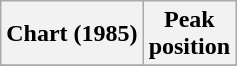<table class="wikitable">
<tr>
<th>Chart (1985)</th>
<th>Peak<br>position</th>
</tr>
<tr>
</tr>
</table>
